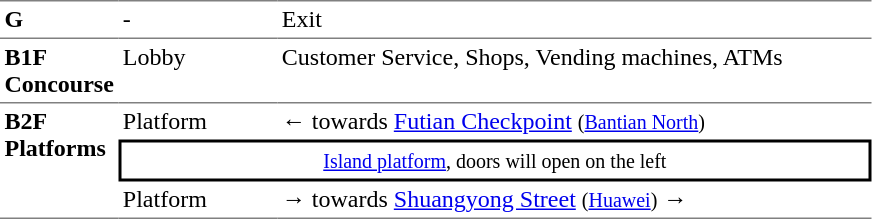<table table border=0 cellspacing=0 cellpadding=3>
<tr>
<td style="border-top:solid 1px gray;" width=50 valign=top><strong>G</strong></td>
<td style="border-top:solid 1px gray;" width=100 valign=top>-</td>
<td style="border-top:solid 1px gray;" width=390 valign=top>Exit</td>
</tr>
<tr>
<td style="border-bottom:solid 1px gray; border-top:solid 1px gray;" valign=top width=50><strong>B1F<br>Concourse</strong></td>
<td style="border-bottom:solid 1px gray; border-top:solid 1px gray;" valign=top width=100>Lobby</td>
<td style="border-bottom:solid 1px gray; border-top:solid 1px gray;" valign=top width=390>Customer Service, Shops, Vending machines, ATMs</td>
</tr>
<tr>
<td style="border-bottom:solid 1px gray;" rowspan=4 valign=top><strong>B2F<br>Platforms</strong></td>
<td>Platform</td>
<td>←  towards <a href='#'>Futian Checkpoint</a> <small>(<a href='#'>Bantian North</a>)</small></td>
</tr>
<tr>
<td style="border-right:solid 2px black;border-left:solid 2px black;border-top:solid 2px black;border-bottom:solid 2px black;text-align:center;" colspan=2><small><a href='#'>Island platform</a>, doors will open on the left</small></td>
</tr>
<tr>
<td style="border-bottom:solid 1px gray;">Platform</td>
<td style="border-bottom:solid 1px gray;"><span>→</span>  towards <a href='#'>Shuangyong Street</a> <small>(<a href='#'>Huawei</a>)</small> →</td>
</tr>
</table>
